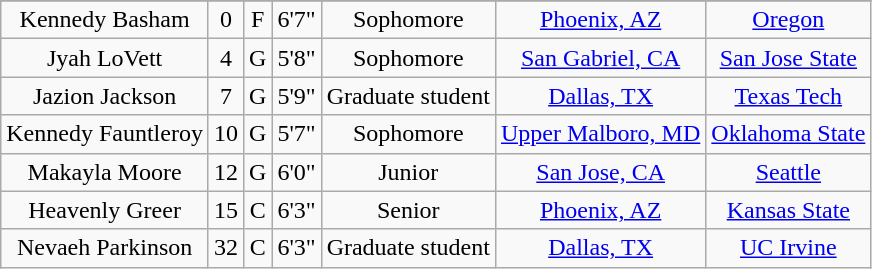<table class="wikitable sortable" style="text-align: center">
<tr align=center>
</tr>
<tr>
<td>Kennedy Basham</td>
<td>0</td>
<td>F</td>
<td>6'7"</td>
<td>Sophomore</td>
<td><a href='#'>Phoenix, AZ</a></td>
<td><a href='#'>Oregon</a></td>
</tr>
<tr>
<td>Jyah LoVett</td>
<td>4</td>
<td>G</td>
<td>5'8"</td>
<td>Sophomore</td>
<td><a href='#'>San Gabriel, CA</a></td>
<td><a href='#'>San Jose State</a></td>
</tr>
<tr>
<td>Jazion Jackson</td>
<td>7</td>
<td>G</td>
<td>5'9"</td>
<td>Graduate student</td>
<td><a href='#'>Dallas, TX</a></td>
<td><a href='#'>Texas Tech</a></td>
</tr>
<tr>
<td>Kennedy Fauntleroy</td>
<td>10</td>
<td>G</td>
<td>5'7"</td>
<td>Sophomore</td>
<td><a href='#'>Upper Malboro, MD</a></td>
<td><a href='#'>Oklahoma State</a></td>
</tr>
<tr>
<td>Makayla Moore</td>
<td>12</td>
<td>G</td>
<td>6'0"</td>
<td>Junior</td>
<td><a href='#'>San Jose, CA</a></td>
<td><a href='#'>Seattle</a></td>
</tr>
<tr>
<td>Heavenly Greer</td>
<td>15</td>
<td>C</td>
<td>6'3"</td>
<td> Senior</td>
<td><a href='#'>Phoenix, AZ</a></td>
<td><a href='#'>Kansas State</a></td>
</tr>
<tr>
<td>Nevaeh Parkinson</td>
<td>32</td>
<td>C</td>
<td>6'3"</td>
<td>Graduate student</td>
<td><a href='#'>Dallas, TX</a></td>
<td><a href='#'>UC Irvine</a></td>
</tr>
</table>
